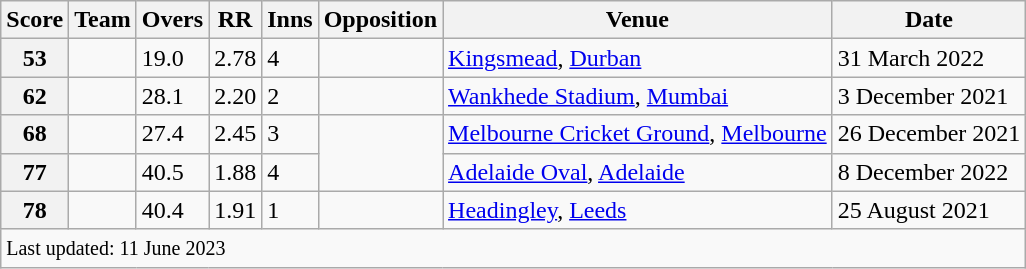<table class="wikitable sortable">
<tr>
<th>Score</th>
<th>Team</th>
<th>Overs</th>
<th>RR</th>
<th>Inns</th>
<th>Opposition</th>
<th>Venue</th>
<th>Date</th>
</tr>
<tr>
<th>53</th>
<td></td>
<td>19.0</td>
<td>2.78</td>
<td>4</td>
<td></td>
<td><a href='#'>Kingsmead</a>, <a href='#'>Durban</a></td>
<td>31 March 2022</td>
</tr>
<tr>
<th>62</th>
<td></td>
<td>28.1</td>
<td>2.20</td>
<td>2</td>
<td></td>
<td><a href='#'>Wankhede Stadium</a>, <a href='#'>Mumbai</a></td>
<td>3 December 2021</td>
</tr>
<tr>
<th>68</th>
<td></td>
<td>27.4</td>
<td>2.45</td>
<td>3</td>
<td rowspan=2></td>
<td><a href='#'>Melbourne Cricket Ground</a>, <a href='#'>Melbourne</a></td>
<td>26 December 2021</td>
</tr>
<tr>
<th>77</th>
<td></td>
<td>40.5</td>
<td>1.88</td>
<td>4</td>
<td><a href='#'>Adelaide Oval</a>, <a href='#'>Adelaide</a></td>
<td>8 December 2022</td>
</tr>
<tr>
<th>78</th>
<td></td>
<td>40.4</td>
<td>1.91</td>
<td>1</td>
<td></td>
<td><a href='#'>Headingley</a>, <a href='#'>Leeds</a></td>
<td>25 August 2021</td>
</tr>
<tr>
<td colspan=8><small>Last updated: 11 June 2023</small></td>
</tr>
</table>
